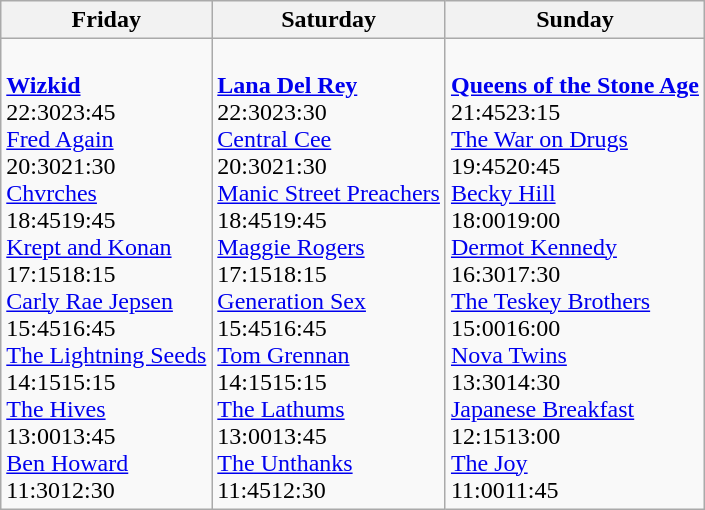<table class="wikitable">
<tr>
<th>Friday</th>
<th>Saturday</th>
<th>Sunday</th>
</tr>
<tr valign="top">
<td><br><strong><a href='#'>Wizkid</a></strong><br>22:3023:45<br>
<a href='#'>Fred Again</a><br>20:3021:30<br>
<a href='#'>Chvrches</a><br>18:4519:45<br>
<a href='#'>Krept and Konan</a><br>17:1518:15<br>
<a href='#'>Carly Rae Jepsen</a><br>15:4516:45<br>
<a href='#'>The Lightning Seeds</a><br>14:1515:15<br>
<a href='#'>The Hives</a><br>13:0013:45<br>
<a href='#'>Ben Howard</a><br>11:3012:30</td>
<td><br><strong><a href='#'>Lana Del Rey</a></strong><br>22:3023:30<br>
<a href='#'>Central Cee</a><br>20:3021:30<br>
<a href='#'>Manic Street Preachers</a><br>18:4519:45<br>
<a href='#'>Maggie Rogers</a><br>17:1518:15<br>
<a href='#'>Generation Sex</a><br>15:4516:45<br>
<a href='#'>Tom Grennan</a><br>14:1515:15<br>
<a href='#'>The Lathums</a><br>13:0013:45<br>
<a href='#'>The Unthanks</a><br>11:4512:30</td>
<td><br><strong><a href='#'>Queens of the Stone Age</a></strong><br>21:4523:15<br>
<a href='#'>The War on Drugs</a><br>19:4520:45<br>
<a href='#'>Becky Hill</a><br>18:0019:00<br>
<a href='#'>Dermot Kennedy</a><br>16:3017:30<br>
<a href='#'>The Teskey Brothers</a><br>15:0016:00<br>
<a href='#'>Nova Twins</a><br>13:3014:30<br>
<a href='#'>Japanese Breakfast</a><br>12:1513:00<br>
<a href='#'>The Joy</a><br>11:0011:45</td>
</tr>
</table>
